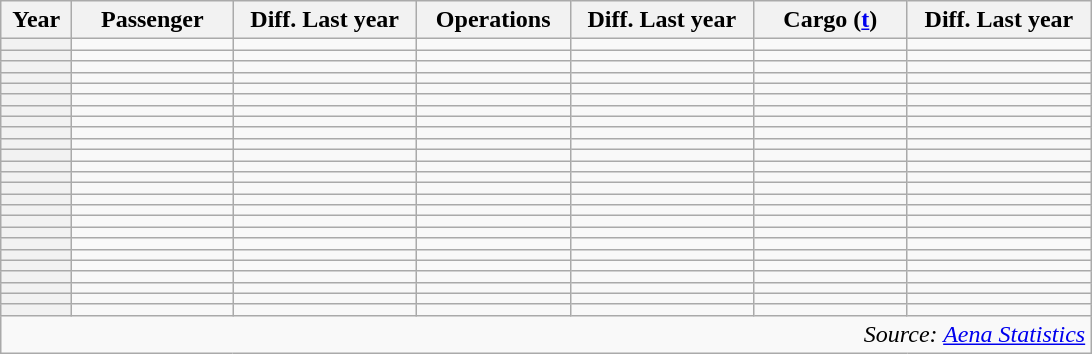<table class="wikitable" style="text-align: right; " align="center">
<tr>
<th style="width:40px">Year</th>
<th style="width:100px">Passenger</th>
<th style="width:115px">Diff. Last year</th>
<th style="width:95px">Operations</th>
<th style="width:115px">Diff. Last year</th>
<th style="width:95px">Cargo (<a href='#'>t</a>)</th>
<th style="width:115px">Diff. Last year</th>
</tr>
<tr>
<th></th>
<td></td>
<td></td>
<td></td>
<td></td>
<td></td>
<td></td>
</tr>
<tr>
<th></th>
<td></td>
<td></td>
<td></td>
<td></td>
<td></td>
<td></td>
</tr>
<tr>
<th></th>
<td></td>
<td></td>
<td></td>
<td></td>
<td></td>
<td></td>
</tr>
<tr>
<th></th>
<td></td>
<td></td>
<td></td>
<td></td>
<td></td>
<td></td>
</tr>
<tr>
<th></th>
<td></td>
<td></td>
<td></td>
<td></td>
<td></td>
<td></td>
</tr>
<tr>
<th></th>
<td></td>
<td></td>
<td></td>
<td></td>
<td></td>
<td></td>
</tr>
<tr>
<th></th>
<td></td>
<td></td>
<td></td>
<td></td>
<td></td>
<td></td>
</tr>
<tr>
<th></th>
<td></td>
<td></td>
<td></td>
<td></td>
<td></td>
<td></td>
</tr>
<tr>
<th></th>
<td></td>
<td></td>
<td></td>
<td></td>
<td></td>
<td></td>
</tr>
<tr>
<th></th>
<td></td>
<td></td>
<td></td>
<td></td>
<td></td>
<td></td>
</tr>
<tr>
<th></th>
<td></td>
<td></td>
<td></td>
<td></td>
<td></td>
<td></td>
</tr>
<tr>
<th></th>
<td></td>
<td></td>
<td></td>
<td></td>
<td></td>
<td></td>
</tr>
<tr>
<th></th>
<td></td>
<td></td>
<td></td>
<td></td>
<td></td>
<td></td>
</tr>
<tr>
<th></th>
<td></td>
<td></td>
<td></td>
<td></td>
<td></td>
<td></td>
</tr>
<tr>
<th></th>
<td></td>
<td></td>
<td></td>
<td></td>
<td></td>
<td></td>
</tr>
<tr>
<th></th>
<td></td>
<td></td>
<td></td>
<td></td>
<td></td>
<td></td>
</tr>
<tr>
<th></th>
<td></td>
<td></td>
<td></td>
<td></td>
<td></td>
<td></td>
</tr>
<tr>
<th></th>
<td></td>
<td></td>
<td></td>
<td></td>
<td></td>
<td></td>
</tr>
<tr>
<th></th>
<td></td>
<td></td>
<td></td>
<td></td>
<td></td>
<td></td>
</tr>
<tr>
<th></th>
<td></td>
<td></td>
<td></td>
<td></td>
<td></td>
<td></td>
</tr>
<tr>
<th></th>
<td></td>
<td></td>
<td></td>
<td></td>
<td></td>
<td></td>
</tr>
<tr>
<th></th>
<td></td>
<td></td>
<td></td>
<td></td>
<td></td>
<td></td>
</tr>
<tr>
<th></th>
<td></td>
<td></td>
<td></td>
<td></td>
<td></td>
<td></td>
</tr>
<tr>
<th></th>
<td></td>
<td></td>
<td></td>
<td></td>
<td></td>
<td></td>
</tr>
<tr>
<th></th>
<td></td>
<td></td>
<td></td>
<td></td>
<td></td>
<td></td>
</tr>
<tr>
<td colspan="7" style="text-align:right;"><em>Source: <a href='#'>Aena Statistics</a></em></td>
</tr>
</table>
